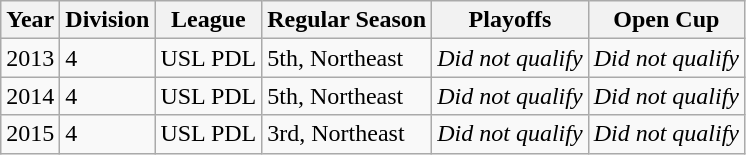<table class="wikitable">
<tr>
<th>Year</th>
<th>Division</th>
<th>League</th>
<th>Regular Season</th>
<th>Playoffs</th>
<th>Open Cup</th>
</tr>
<tr>
<td>2013</td>
<td>4</td>
<td>USL PDL</td>
<td>5th, Northeast</td>
<td><em>Did not qualify</em></td>
<td><em>Did not qualify</em></td>
</tr>
<tr>
<td>2014</td>
<td>4</td>
<td>USL PDL</td>
<td>5th, Northeast</td>
<td><em>Did not qualify</em></td>
<td><em>Did not qualify</em></td>
</tr>
<tr>
<td>2015</td>
<td>4</td>
<td>USL PDL</td>
<td>3rd, Northeast</td>
<td><em>Did not qualify</em></td>
<td><em>Did not qualify</em></td>
</tr>
</table>
